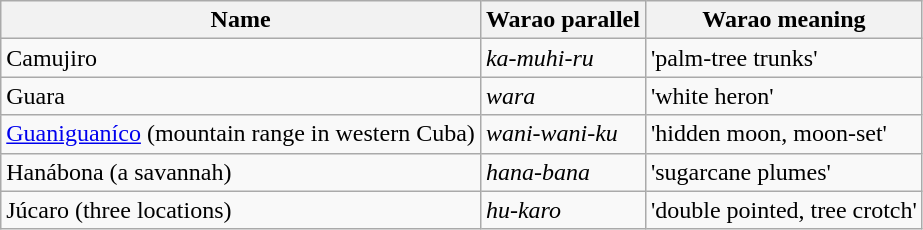<table class=wikitable>
<tr>
<th>Name</th>
<th>Warao parallel</th>
<th>Warao meaning</th>
</tr>
<tr>
<td>Camujiro</td>
<td><em>ka-muhi-ru</em></td>
<td>'palm-tree trunks'</td>
</tr>
<tr>
<td>Guara</td>
<td><em>wara</em></td>
<td>'white heron'</td>
</tr>
<tr>
<td><a href='#'>Guaniguaníco</a> (mountain range in western Cuba)</td>
<td><em>wani-wani-ku</em></td>
<td>'hidden moon, moon-set'</td>
</tr>
<tr>
<td>Hanábona (a savannah)</td>
<td><em>hana-bana</em></td>
<td>'sugarcane plumes'</td>
</tr>
<tr>
<td>Júcaro (three locations)</td>
<td><em>hu-karo</em></td>
<td>'double pointed, tree crotch'</td>
</tr>
</table>
